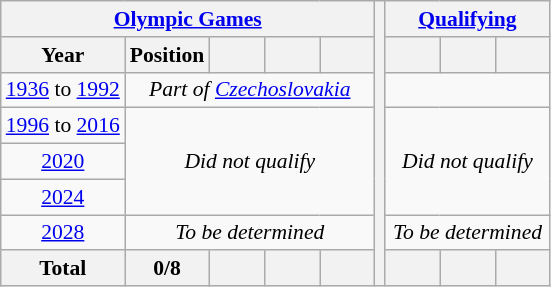<table class="wikitable" style="text-align: center;font-size:90%;">
<tr>
<th colspan=5><a href='#'>Olympic Games</a></th>
<th rowspan=8></th>
<th colspan=3><a href='#'>Qualifying</a></th>
</tr>
<tr>
<th>Year</th>
<th>Position</th>
<th width=30></th>
<th width=30></th>
<th width=30></th>
<th width=30></th>
<th width=30></th>
<th width=30></th>
</tr>
<tr>
<td><a href='#'>1936</a> to <a href='#'>1992</a></td>
<td colspan=4><em>Part of <a href='#'>Czechoslovakia</a></em></td>
</tr>
<tr>
<td><a href='#'>1996</a> to <a href='#'>2016</a></td>
<td colspan=4 rowspan=3><em>Did not qualify</em></td>
<td colspan=3 rowspan=3><em>Did not qualify</em></td>
</tr>
<tr>
<td> <a href='#'>2020</a></td>
</tr>
<tr>
<td> <a href='#'>2024</a></td>
</tr>
<tr>
<td> <a href='#'>2028</a></td>
<td colspan=4><em>To be determined</em></td>
<td colspan=3><em>To be determined</em></td>
</tr>
<tr>
<th>Total</th>
<th>0/8</th>
<th></th>
<th></th>
<th></th>
<th></th>
<th></th>
<th></th>
</tr>
</table>
